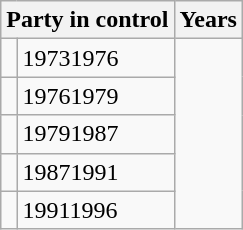<table class="wikitable">
<tr>
<th colspan="2">Party in control</th>
<th>Years</th>
</tr>
<tr>
<td></td>
<td>19731976</td>
</tr>
<tr>
<td></td>
<td>19761979</td>
</tr>
<tr>
<td></td>
<td>19791987</td>
</tr>
<tr>
<td></td>
<td>19871991</td>
</tr>
<tr>
<td></td>
<td>19911996</td>
</tr>
</table>
